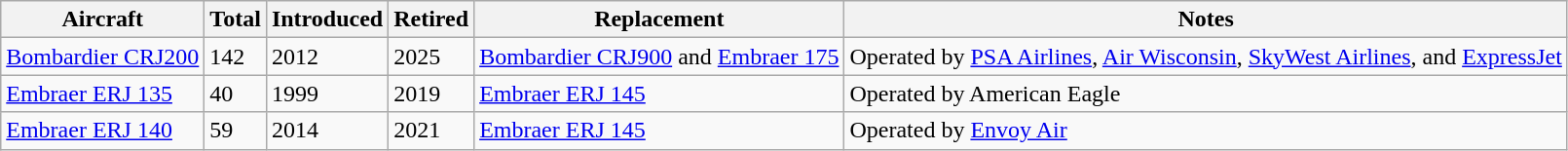<table class="wikitable">
<tr>
<th>Aircraft</th>
<th>Total</th>
<th>Introduced</th>
<th>Retired</th>
<th>Replacement</th>
<th>Notes</th>
</tr>
<tr>
<td><a href='#'>Bombardier CRJ200</a></td>
<td>142</td>
<td>2012</td>
<td>2025</td>
<td><a href='#'>Bombardier CRJ900</a> and <a href='#'>Embraer 175</a></td>
<td>Operated by <a href='#'>PSA Airlines</a>, <a href='#'>Air Wisconsin</a>, <a href='#'>SkyWest Airlines</a>, and <a href='#'>ExpressJet</a></td>
</tr>
<tr>
<td><a href='#'>Embraer ERJ 135</a></td>
<td>40</td>
<td>1999</td>
<td>2019</td>
<td><a href='#'>Embraer ERJ 145</a></td>
<td>Operated by American Eagle</td>
</tr>
<tr>
<td><a href='#'>Embraer ERJ 140</a></td>
<td>59</td>
<td>2014</td>
<td>2021</td>
<td><a href='#'>Embraer ERJ 145</a></td>
<td>Operated by <a href='#'>Envoy Air</a></td>
</tr>
</table>
